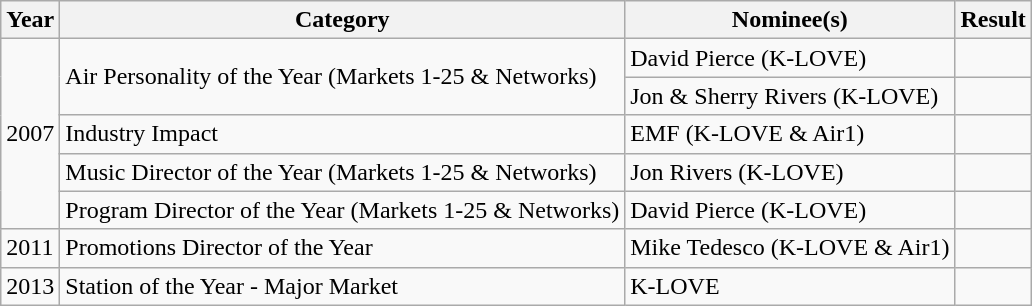<table class="wikitable">
<tr>
<th>Year</th>
<th>Category</th>
<th>Nominee(s)</th>
<th>Result</th>
</tr>
<tr>
<td rowspan=5>2007</td>
<td rowspan=2>Air Personality of the Year (Markets 1-25 & Networks)</td>
<td>David Pierce (K-LOVE)</td>
<td></td>
</tr>
<tr>
<td>Jon & Sherry Rivers (K-LOVE)</td>
<td></td>
</tr>
<tr>
<td>Industry Impact</td>
<td>EMF (K-LOVE & Air1)</td>
<td></td>
</tr>
<tr>
<td>Music Director of the Year (Markets 1-25 & Networks)</td>
<td>Jon Rivers (K-LOVE)</td>
<td></td>
</tr>
<tr>
<td>Program Director of the Year (Markets 1-25 & Networks)</td>
<td>David Pierce (K-LOVE)</td>
<td></td>
</tr>
<tr>
<td>2011</td>
<td>Promotions Director of the Year</td>
<td>Mike Tedesco (K-LOVE & Air1)</td>
<td></td>
</tr>
<tr>
<td>2013</td>
<td>Station of the Year - Major Market</td>
<td>K-LOVE</td>
<td></td>
</tr>
</table>
